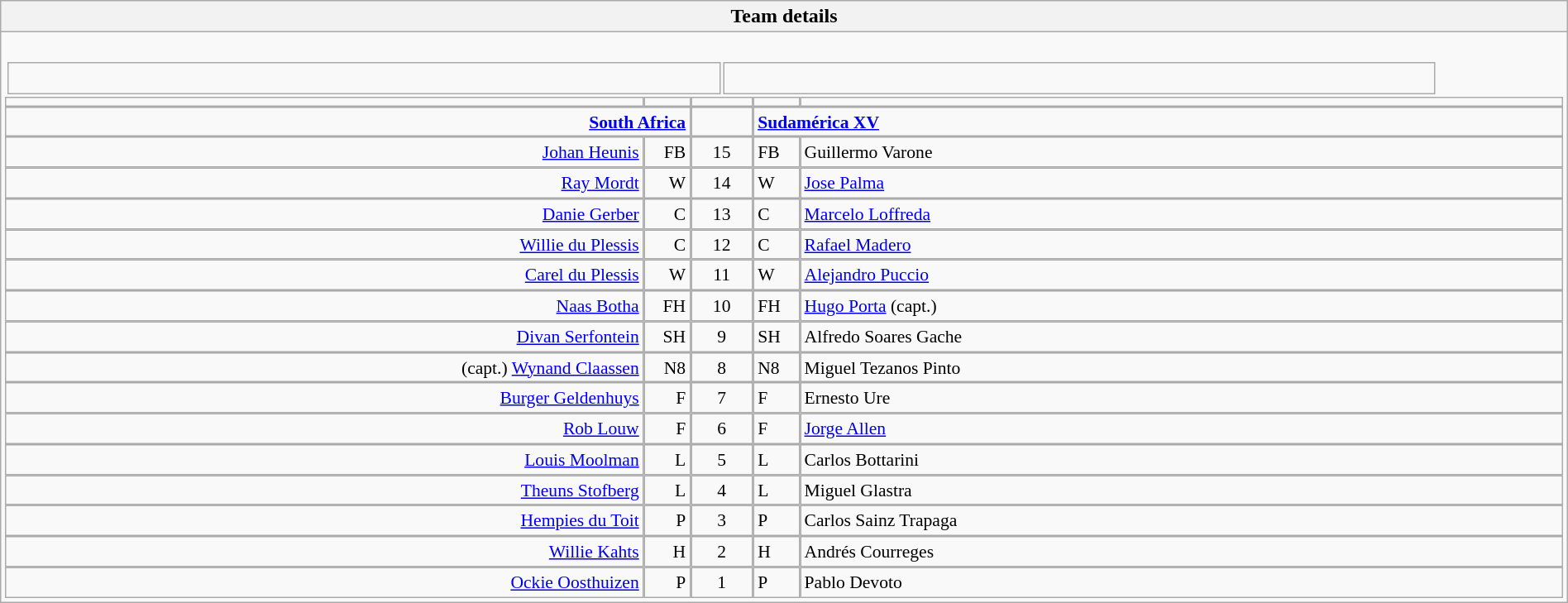<table style="width:100%" class="wikitable collapsible collapsed">
<tr>
<th>Team details</th>
</tr>
<tr>
<td><br><table width=92% |>
<tr>
<td></td>
<td><br></td>
</tr>
</table>
<table width="100%" style="font-size: 90%; " cellspacing="0" cellpadding="0" align=center>
<tr>
<td width=41%; text-align=right></td>
<td width=3%; text-align:right></td>
<td width=4%; text-align:center></td>
<td width=3%; text-align:left></td>
<td width=49%; text-align:left></td>
</tr>
<tr>
<td colspan=2; align=right><strong><a href='#'>South Africa</a></strong></td>
<td></td>
<td colspan=2;><strong><a href='#'>Sudamérica XV</a></strong></td>
</tr>
<tr>
<td align=right><a href='#'>Johan Heunis</a></td>
<td align=right>FB</td>
<td align=center>15</td>
<td>FB</td>
<td>Guillermo Varone</td>
</tr>
<tr>
<td align=right><a href='#'>Ray Mordt</a></td>
<td align=right>W</td>
<td align=center>14</td>
<td>W</td>
<td><a href='#'>Jose Palma</a></td>
</tr>
<tr>
<td align=right><a href='#'>Danie Gerber</a></td>
<td align=right>C</td>
<td align=center>13</td>
<td>C</td>
<td><a href='#'>Marcelo Loffreda</a></td>
</tr>
<tr>
<td align=right><a href='#'>Willie du Plessis</a></td>
<td align="right">C</td>
<td align=center>12</td>
<td>C</td>
<td><a href='#'>Rafael Madero</a></td>
</tr>
<tr>
<td align=right><a href='#'>Carel du Plessis</a></td>
<td align=right>W</td>
<td align=center>11</td>
<td>W</td>
<td><a href='#'>Alejandro Puccio</a></td>
</tr>
<tr>
<td align=right><a href='#'>Naas Botha</a></td>
<td align=right>FH</td>
<td align=center>10</td>
<td>FH</td>
<td><a href='#'>Hugo Porta</a> (capt.)</td>
</tr>
<tr>
<td align=right><a href='#'>Divan Serfontein</a></td>
<td align=right>SH</td>
<td align=center>9</td>
<td>SH</td>
<td>Alfredo Soares Gache</td>
</tr>
<tr>
<td align=right>(capt.) <a href='#'>Wynand Claassen</a></td>
<td align=right>N8</td>
<td align=center>8</td>
<td>N8</td>
<td>Miguel Tezanos Pinto</td>
</tr>
<tr>
<td align=right><a href='#'>Burger Geldenhuys</a></td>
<td align=right>F</td>
<td align=center>7</td>
<td>F</td>
<td>Ernesto Ure</td>
</tr>
<tr>
<td align=right><a href='#'>Rob Louw</a></td>
<td align=right>F</td>
<td align=center>6</td>
<td>F</td>
<td><a href='#'>Jorge Allen</a></td>
</tr>
<tr>
<td align=right><a href='#'>Louis Moolman</a></td>
<td align=right>L</td>
<td align=center>5</td>
<td>L</td>
<td>Carlos Bottarini</td>
</tr>
<tr>
<td align=right><a href='#'>Theuns Stofberg</a></td>
<td align=right>L</td>
<td align=center>4</td>
<td>L</td>
<td>Miguel Glastra</td>
</tr>
<tr>
<td align=right><a href='#'>Hempies du Toit</a></td>
<td align=right>P</td>
<td align=center>3</td>
<td>P</td>
<td>Carlos Sainz Trapaga</td>
</tr>
<tr>
<td align=right><a href='#'>Willie Kahts</a></td>
<td align=right>H</td>
<td align=center>2</td>
<td>H</td>
<td>Andrés Courreges</td>
</tr>
<tr>
<td align=right><a href='#'>Ockie Oosthuizen</a></td>
<td align=right>P</td>
<td align=center>1</td>
<td>P</td>
<td>Pablo Devoto</td>
</tr>
</table>
</td>
</tr>
</table>
